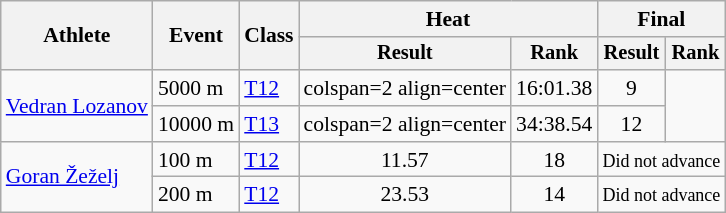<table class="wikitable" style="font-size:90%">
<tr>
<th rowspan="2">Athlete</th>
<th rowspan="2">Event</th>
<th rowspan="2">Class</th>
<th colspan="2">Heat</th>
<th colspan="2">Final</th>
</tr>
<tr style="font-size:95%">
<th>Result</th>
<th>Rank</th>
<th>Result</th>
<th>Rank</th>
</tr>
<tr>
<td rowspan="2"><a href='#'>Vedran Lozanov</a></td>
<td>5000 m</td>
<td><a href='#'>T12</a></td>
<td>colspan=2 align=center </td>
<td align=center>16:01.38</td>
<td align=center>9</td>
</tr>
<tr>
<td>10000 m</td>
<td><a href='#'>T13</a></td>
<td>colspan=2 align=center </td>
<td align=center>34:38.54</td>
<td align=center>12</td>
</tr>
<tr>
<td rowspan="2"><a href='#'>Goran Žeželj</a></td>
<td>100 m</td>
<td><a href='#'>T12</a></td>
<td align=center>11.57</td>
<td align=center>18</td>
<td colspan=2 align=center><small>Did not advance</small></td>
</tr>
<tr>
<td>200 m</td>
<td><a href='#'>T12</a></td>
<td align=center>23.53</td>
<td align=center>14</td>
<td colspan=2 align=center><small>Did not advance</small></td>
</tr>
</table>
